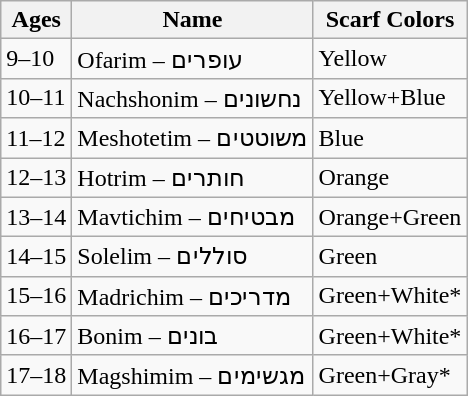<table class="wikitable">
<tr>
<th>Ages</th>
<th>Name</th>
<th>Scarf Colors</th>
</tr>
<tr>
<td>9–10</td>
<td>Ofarim – עופרים</td>
<td>Yellow</td>
</tr>
<tr>
<td>10–11</td>
<td>Nachshonim – נחשונים</td>
<td>Yellow+Blue</td>
</tr>
<tr>
<td>11–12</td>
<td>Meshotetim – משוטטים</td>
<td>Blue</td>
</tr>
<tr>
<td>12–13</td>
<td>Hotrim – חותרים</td>
<td>Orange</td>
</tr>
<tr>
<td>13–14</td>
<td>Mavtichim – מבטיחים</td>
<td>Orange+Green</td>
</tr>
<tr>
<td>14–15</td>
<td>Solelim – סוללים</td>
<td>Green</td>
</tr>
<tr>
<td>15–16</td>
<td>Madrichim – מדריכים</td>
<td>Green+White*</td>
</tr>
<tr>
<td>16–17</td>
<td>Bonim – בונים</td>
<td>Green+White*</td>
</tr>
<tr>
<td>17–18</td>
<td>Magshimim – מגשימים</td>
<td>Green+Gray*</td>
</tr>
</table>
